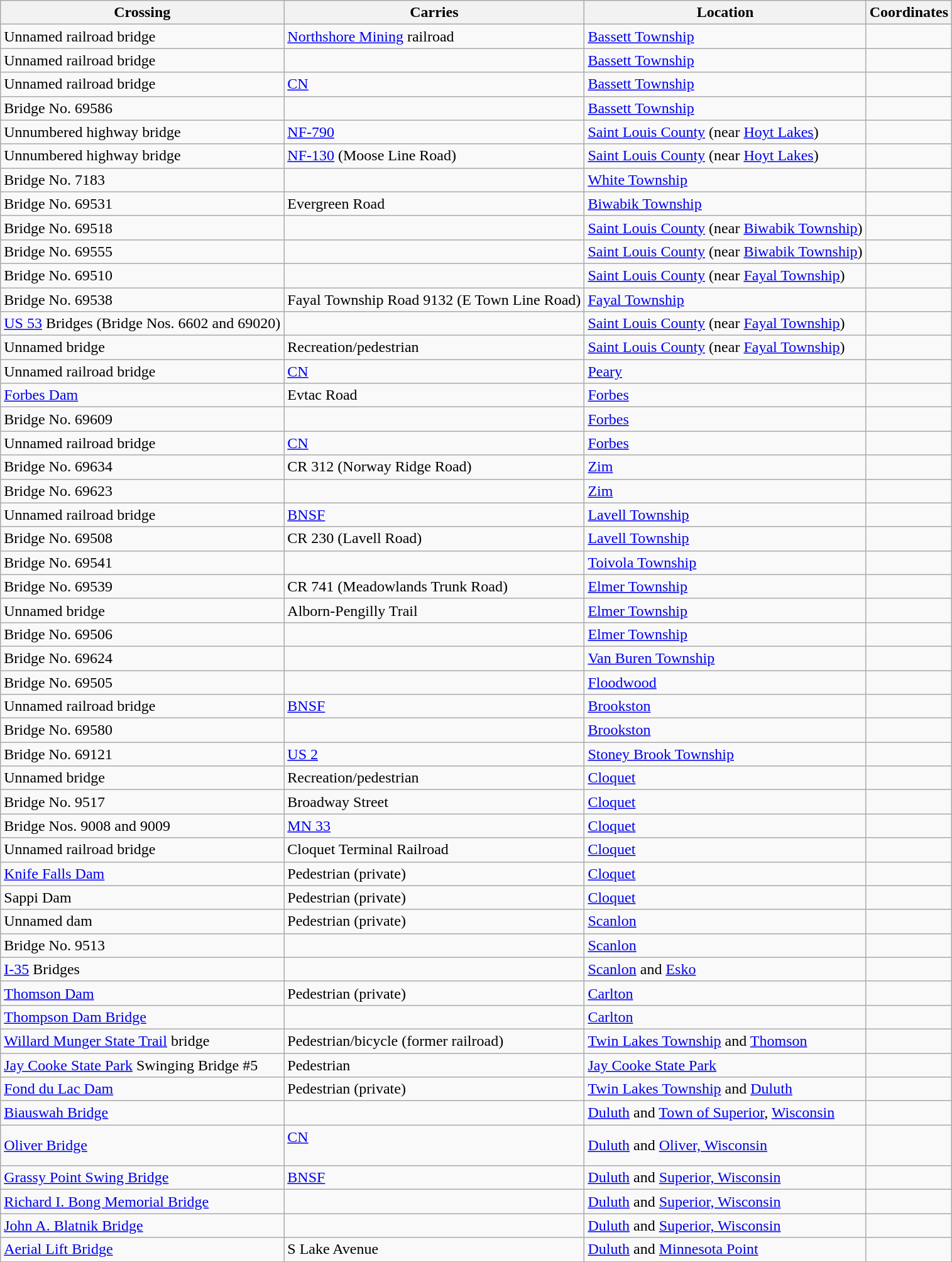<table class="wikitable">
<tr>
<th>Crossing</th>
<th>Carries</th>
<th>Location</th>
<th>Coordinates</th>
</tr>
<tr>
<td>Unnamed railroad bridge</td>
<td><a href='#'>Northshore Mining</a> railroad</td>
<td><a href='#'>Bassett Township</a></td>
<td></td>
</tr>
<tr>
<td>Unnamed railroad bridge</td>
<td></td>
<td><a href='#'>Bassett Township</a></td>
<td></td>
</tr>
<tr>
<td>Unnamed railroad bridge</td>
<td> <a href='#'>CN</a></td>
<td><a href='#'>Bassett Township</a></td>
<td></td>
</tr>
<tr>
<td>Bridge No. 69586</td>
<td><br></td>
<td><a href='#'>Bassett Township</a></td>
<td></td>
</tr>
<tr>
<td>Unnumbered highway bridge</td>
<td><a href='#'>NF-790</a></td>
<td><a href='#'>Saint Louis County</a> (near <a href='#'>Hoyt Lakes</a>)</td>
<td></td>
</tr>
<tr>
<td>Unnumbered highway bridge</td>
<td><a href='#'>NF-130</a> (Moose Line Road)</td>
<td><a href='#'>Saint Louis County</a> (near <a href='#'>Hoyt Lakes</a>)</td>
<td></td>
</tr>
<tr>
<td>Bridge No. 7183</td>
<td></td>
<td><a href='#'>White Township</a></td>
<td></td>
</tr>
<tr>
<td>Bridge No. 69531</td>
<td>Evergreen Road</td>
<td><a href='#'>Biwabik Township</a></td>
<td></td>
</tr>
<tr>
<td>Bridge No. 69518</td>
<td></td>
<td><a href='#'>Saint Louis County</a> (near <a href='#'>Biwabik Township</a>)</td>
<td></td>
</tr>
<tr>
<td>Bridge No. 69555</td>
<td></td>
<td><a href='#'>Saint Louis County</a> (near <a href='#'>Biwabik Township</a>)</td>
<td></td>
</tr>
<tr>
<td>Bridge No. 69510</td>
<td></td>
<td><a href='#'>Saint Louis County</a> (near <a href='#'>Fayal Township</a>)</td>
<td></td>
</tr>
<tr>
<td>Bridge No. 69538</td>
<td>Fayal Township Road 9132 (E Town Line Road)</td>
<td><a href='#'>Fayal Township</a></td>
<td></td>
</tr>
<tr>
<td><a href='#'>US 53</a> Bridges (Bridge Nos. 6602 and 69020)</td>
<td></td>
<td><a href='#'>Saint Louis County</a> (near <a href='#'>Fayal Township</a>)</td>
<td></td>
</tr>
<tr>
<td>Unnamed bridge</td>
<td>Recreation/pedestrian</td>
<td><a href='#'>Saint Louis County</a> (near <a href='#'>Fayal Township</a>)</td>
<td></td>
</tr>
<tr>
<td>Unnamed railroad bridge</td>
<td> <a href='#'>CN</a></td>
<td><a href='#'>Peary</a></td>
<td></td>
</tr>
<tr>
<td><a href='#'>Forbes Dam</a></td>
<td>Evtac Road</td>
<td><a href='#'>Forbes</a></td>
<td></td>
</tr>
<tr>
<td>Bridge No. 69609</td>
<td></td>
<td><a href='#'>Forbes</a></td>
<td></td>
</tr>
<tr>
<td>Unnamed railroad bridge</td>
<td> <a href='#'>CN</a></td>
<td><a href='#'>Forbes</a></td>
<td></td>
</tr>
<tr>
<td>Bridge No. 69634</td>
<td>CR 312 (Norway Ridge Road)</td>
<td><a href='#'>Zim</a></td>
<td></td>
</tr>
<tr>
<td>Bridge No. 69623</td>
<td></td>
<td><a href='#'>Zim</a></td>
<td></td>
</tr>
<tr>
<td>Unnamed railroad bridge</td>
<td> <a href='#'>BNSF</a></td>
<td><a href='#'>Lavell Township</a></td>
<td></td>
</tr>
<tr>
<td>Bridge No. 69508</td>
<td>CR 230 (Lavell Road)</td>
<td><a href='#'>Lavell Township</a></td>
<td></td>
</tr>
<tr>
<td>Bridge No. 69541</td>
<td></td>
<td><a href='#'>Toivola Township</a></td>
<td></td>
</tr>
<tr>
<td>Bridge No. 69539</td>
<td>CR 741 (Meadowlands Trunk Road)</td>
<td><a href='#'>Elmer Township</a></td>
<td></td>
</tr>
<tr>
<td>Unnamed bridge</td>
<td>Alborn-Pengilly Trail</td>
<td><a href='#'>Elmer Township</a></td>
<td></td>
</tr>
<tr>
<td>Bridge No. 69506</td>
<td></td>
<td><a href='#'>Elmer Township</a></td>
<td></td>
</tr>
<tr>
<td>Bridge No. 69624</td>
<td></td>
<td><a href='#'>Van Buren Township</a></td>
<td></td>
</tr>
<tr>
<td>Bridge No. 69505</td>
<td></td>
<td><a href='#'>Floodwood</a></td>
<td></td>
</tr>
<tr>
<td>Unnamed railroad bridge</td>
<td> <a href='#'>BNSF</a></td>
<td><a href='#'>Brookston</a></td>
<td></td>
</tr>
<tr>
<td>Bridge No. 69580</td>
<td></td>
<td><a href='#'>Brookston</a></td>
<td></td>
</tr>
<tr>
<td>Bridge No. 69121</td>
<td> <a href='#'>US 2</a></td>
<td><a href='#'>Stoney Brook Township</a></td>
<td></td>
</tr>
<tr>
<td>Unnamed bridge</td>
<td>Recreation/pedestrian</td>
<td><a href='#'>Cloquet</a></td>
<td></td>
</tr>
<tr>
<td>Bridge No. 9517</td>
<td>Broadway Street</td>
<td><a href='#'>Cloquet</a></td>
<td></td>
</tr>
<tr>
<td>Bridge Nos. 9008 and 9009</td>
<td> <a href='#'>MN 33</a></td>
<td><a href='#'>Cloquet</a></td>
<td></td>
</tr>
<tr>
<td>Unnamed railroad bridge</td>
<td>Cloquet Terminal Railroad</td>
<td><a href='#'>Cloquet</a></td>
<td></td>
</tr>
<tr>
<td><a href='#'>Knife Falls Dam</a></td>
<td>Pedestrian (private)</td>
<td><a href='#'>Cloquet</a></td>
<td></td>
</tr>
<tr>
<td>Sappi Dam</td>
<td>Pedestrian (private)</td>
<td><a href='#'>Cloquet</a></td>
<td></td>
</tr>
<tr>
<td>Unnamed dam</td>
<td>Pedestrian (private)</td>
<td><a href='#'>Scanlon</a></td>
<td></td>
</tr>
<tr>
<td>Bridge No. 9513</td>
<td></td>
<td><a href='#'>Scanlon</a></td>
<td></td>
</tr>
<tr>
<td><a href='#'>I-35</a> Bridges</td>
<td></td>
<td><a href='#'>Scanlon</a> and <a href='#'>Esko</a></td>
<td></td>
</tr>
<tr>
<td><a href='#'>Thomson Dam</a></td>
<td>Pedestrian (private)</td>
<td><a href='#'>Carlton</a></td>
<td></td>
</tr>
<tr>
<td><a href='#'>Thompson Dam Bridge</a></td>
<td></td>
<td><a href='#'>Carlton</a></td>
<td></td>
</tr>
<tr>
<td><a href='#'>Willard Munger State Trail</a> bridge</td>
<td>Pedestrian/bicycle (former railroad)</td>
<td><a href='#'>Twin Lakes Township</a> and <a href='#'>Thomson</a></td>
<td></td>
</tr>
<tr>
<td><a href='#'>Jay Cooke State Park</a> Swinging Bridge #5</td>
<td>Pedestrian</td>
<td><a href='#'>Jay Cooke State Park</a></td>
<td></td>
</tr>
<tr>
<td><a href='#'>Fond du Lac Dam</a></td>
<td>Pedestrian (private)</td>
<td><a href='#'>Twin Lakes Township</a> and <a href='#'>Duluth</a></td>
<td></td>
</tr>
<tr>
<td><a href='#'>Biauswah Bridge</a></td>
<td></td>
<td><a href='#'>Duluth</a> and <a href='#'>Town of Superior</a>, <a href='#'>Wisconsin</a></td>
<td></td>
</tr>
<tr>
<td><a href='#'>Oliver Bridge</a></td>
<td> <a href='#'>CN</a><br><br></td>
<td><a href='#'>Duluth</a> and <a href='#'>Oliver, Wisconsin</a></td>
<td></td>
</tr>
<tr>
<td><a href='#'>Grassy Point Swing Bridge</a></td>
<td> <a href='#'>BNSF</a></td>
<td><a href='#'>Duluth</a> and <a href='#'>Superior, Wisconsin</a></td>
<td></td>
</tr>
<tr>
<td><a href='#'>Richard I. Bong Memorial Bridge</a></td>
<td></td>
<td><a href='#'>Duluth</a> and <a href='#'>Superior, Wisconsin</a></td>
<td></td>
</tr>
<tr>
<td><a href='#'>John A. Blatnik Bridge</a></td>
<td></td>
<td><a href='#'>Duluth</a> and <a href='#'>Superior, Wisconsin</a></td>
<td></td>
</tr>
<tr>
<td><a href='#'>Aerial Lift Bridge</a></td>
<td>S Lake Avenue</td>
<td><a href='#'>Duluth</a> and <a href='#'>Minnesota Point</a></td>
<td></td>
</tr>
</table>
